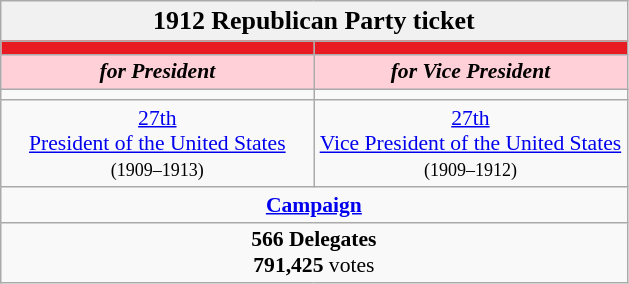<table class="wikitable" style="font-size:90%; text-align:center;">
<tr>
<td style="background:#f1f1f1;" colspan="30"><big><strong>1912 Republican Party ticket</strong></big></td>
</tr>
<tr>
<th style="width:3em; font-size:135%; background:#E81B23; width:200px;"><a href='#'></a></th>
<th style="width:3em; font-size:135%; background:#E81B23; width:200px;"><a href='#'></a></th>
</tr>
<tr style="color:#000; font-size:100%; background:#FFD0D7;">
<td style="width:3em; width:200px;"><strong><em>for President</em></strong></td>
<td style="width:3em; width:200px;"><strong><em>for Vice President</em></strong></td>
</tr>
<tr>
<td></td>
<td></td>
</tr>
<tr>
<td><a href='#'>27th</a><br><a href='#'>President of the United States</a><br><small>(1909–1913)</small></td>
<td><a href='#'>27th</a><br><a href='#'>Vice President of the United States</a><br><small>(1909–1912)</small></td>
</tr>
<tr>
<td colspan=2><a href='#'><strong>Campaign</strong></a></td>
</tr>
<tr>
<td colspan=2><strong>566 Delegates<br>791,425</strong> votes</td>
</tr>
</table>
